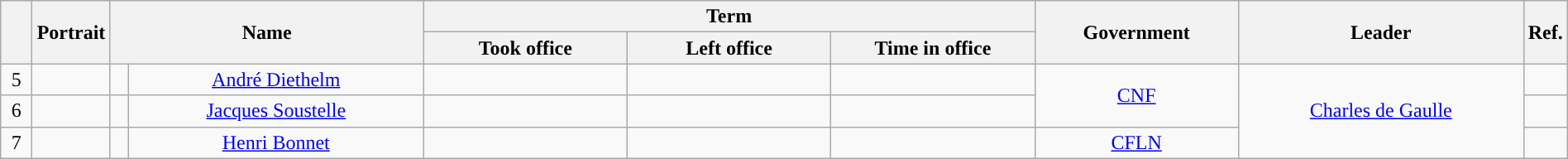<table class="wikitable" style="text-align:center; width:100%">
<tr>
<th style="width:2%" rowspan=2></th>
<th style="width:5%" rowspan=2>Portrait</th>
<th style="width:20%" rowspan=2, colspan=2>Name</th>
<th colspan=3>Term</th>
<th style="width:13%" rowspan=2>Government</th>
<th rowspan=2>Leader</th>
<th style="width:2%" rowspan=2>Ref.</th>
</tr>
<tr>
<th style="width:13%">Took office</th>
<th style="width:13%">Left office</th>
<th style="width:13%">Time in office</th>
</tr>
<tr>
<td>5</td>
<td></td>
<td style="background:"></td>
<td><a href='#'>André Diethelm</a></td>
<td></td>
<td></td>
<td></td>
<td rowspan=2><a href='#'>CNF</a></td>
<td rowspan=3><a href='#'>Charles de Gaulle</a></td>
<td></td>
</tr>
<tr>
<td>6</td>
<td></td>
<td style="background:"></td>
<td><a href='#'>Jacques Soustelle</a></td>
<td></td>
<td></td>
<td></td>
<td></td>
</tr>
<tr>
<td>7</td>
<td></td>
<td style="background:"></td>
<td><a href='#'>Henri Bonnet</a></td>
<td></td>
<td></td>
<td></td>
<td><a href='#'>CFLN</a></td>
<td></td>
</tr>
</table>
